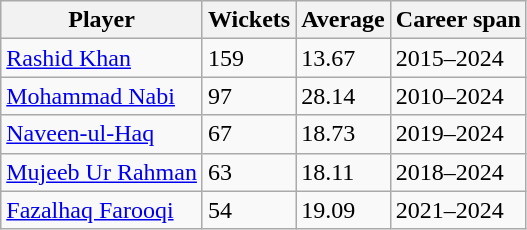<table class="wikitable">
<tr>
<th>Player</th>
<th>Wickets</th>
<th>Average</th>
<th>Career span</th>
</tr>
<tr>
<td><a href='#'>Rashid Khan</a></td>
<td>159</td>
<td>13.67</td>
<td>2015–2024</td>
</tr>
<tr>
<td><a href='#'>Mohammad Nabi</a></td>
<td>97</td>
<td>28.14</td>
<td>2010–2024</td>
</tr>
<tr>
<td><a href='#'>Naveen-ul-Haq</a></td>
<td>67</td>
<td>18.73</td>
<td>2019–2024</td>
</tr>
<tr>
<td><a href='#'>Mujeeb Ur Rahman</a></td>
<td>63</td>
<td>18.11</td>
<td>2018–2024</td>
</tr>
<tr>
<td><a href='#'>Fazalhaq Farooqi</a></td>
<td>54</td>
<td>19.09</td>
<td>2021–2024</td>
</tr>
</table>
